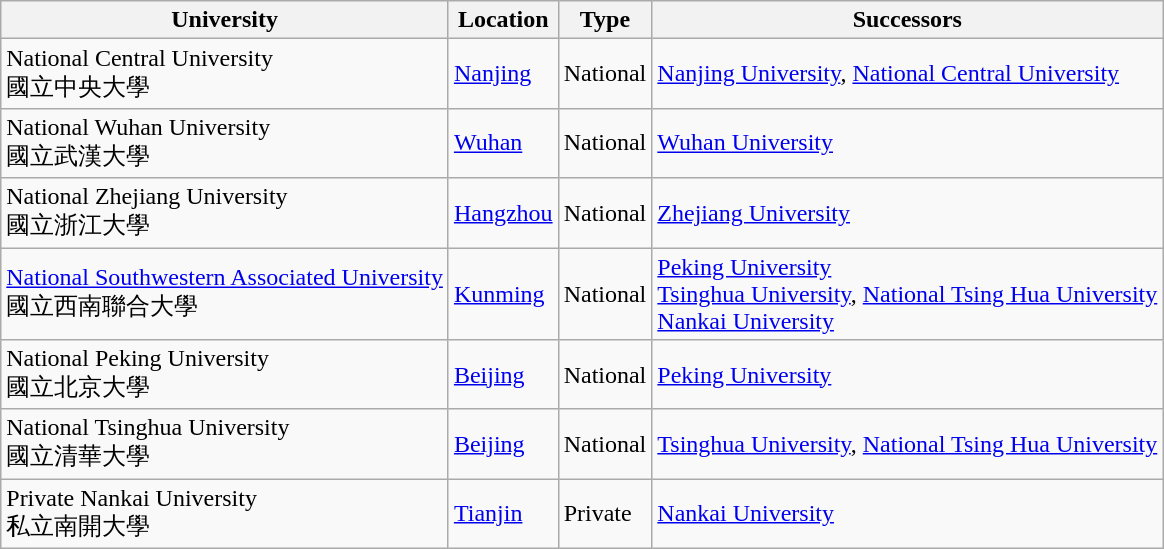<table class="wikitable">
<tr>
<th>University</th>
<th>Location</th>
<th>Type</th>
<th>Successors</th>
</tr>
<tr>
<td>National Central University<br>國立中央大學</td>
<td><a href='#'>Nanjing</a></td>
<td>National</td>
<td><a href='#'>Nanjing University</a>, <a href='#'>National Central University</a></td>
</tr>
<tr>
<td>National Wuhan University<br>國立武漢大學</td>
<td><a href='#'>Wuhan</a></td>
<td>National</td>
<td><a href='#'>Wuhan University</a></td>
</tr>
<tr>
<td>National Zhejiang University<br>國立浙江大學</td>
<td><a href='#'>Hangzhou</a></td>
<td>National</td>
<td><a href='#'>Zhejiang University</a></td>
</tr>
<tr>
<td><a href='#'>National Southwestern Associated University</a><br>國立西南聯合大學</td>
<td><a href='#'>Kunming</a></td>
<td>National</td>
<td><a href='#'>Peking University</a><br><a href='#'>Tsinghua University</a>, <a href='#'>National Tsing Hua University</a><br><a href='#'>Nankai University</a></td>
</tr>
<tr>
<td>National Peking University<br>國立北京大學</td>
<td><a href='#'>Beijing</a></td>
<td>National</td>
<td><a href='#'>Peking University</a></td>
</tr>
<tr>
<td>National Tsinghua University<br>國立清華大學</td>
<td><a href='#'>Beijing</a></td>
<td>National</td>
<td><a href='#'>Tsinghua University</a>, <a href='#'>National Tsing Hua University</a></td>
</tr>
<tr>
<td>Private Nankai University<br>私立南開大學</td>
<td><a href='#'>Tianjin</a></td>
<td>Private</td>
<td><a href='#'>Nankai University</a></td>
</tr>
</table>
